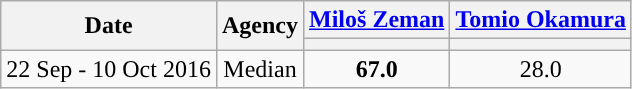<table class="wikitable collapsible collapsed" style=text-align:center>
<tr>
<th rowspan="2">Date</th>
<th rowspan="2">Agency</th>
<th><a href='#'>Miloš Zeman</a></th>
<th><a href='#'>Tomio Okamura</a></th>
</tr>
<tr>
<th style="background:"></th>
<th style="background:"></th>
</tr>
<tr>
<td>22 Sep - 10 Oct 2016</td>
<td>Median</td>
<td><strong>67.0</strong></td>
<td>28.0</td>
</tr>
</table>
